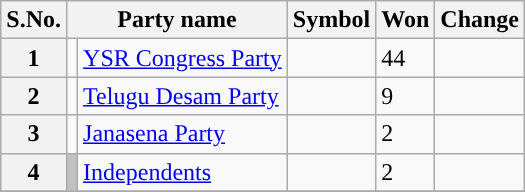<table CLASS="sortable wikitable">
<tr>
<th>S.No.</th>
<th colspan=2>Party name</th>
<th>Symbol</th>
<th>Won</th>
<th>Change</th>
</tr>
<tr>
<th>1</th>
<td></td>
<td><a href='#'>YSR Congress Party</a></td>
<td></td>
<td>44</td>
<td></td>
</tr>
<tr>
<th>2</th>
<td></td>
<td><a href='#'>Telugu Desam Party</a></td>
<td></td>
<td>9</td>
<td></td>
</tr>
<tr>
<th>3</th>
<td></td>
<td><a href='#'>Janasena Party</a></td>
<td></td>
<td>2</td>
<td></td>
</tr>
<tr>
<th>4</th>
<td bgcolor=#C1C1C1></td>
<td><a href='#'>Independents</a></td>
<td></td>
<td>2</td>
<td></td>
</tr>
<tr>
</tr>
</table>
